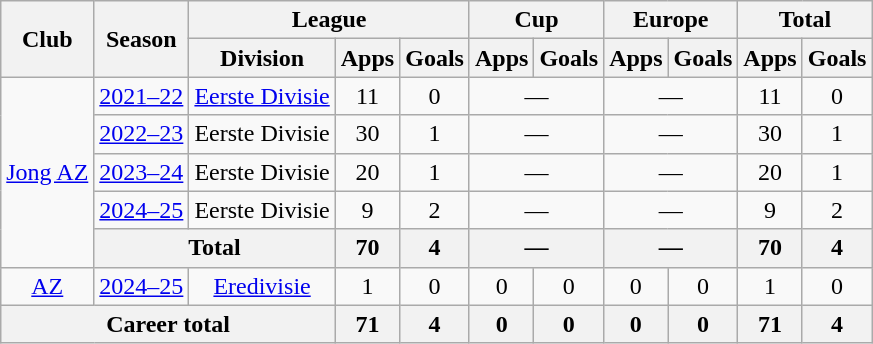<table class="wikitable" style="text-align:center">
<tr>
<th rowspan="2">Club</th>
<th rowspan="2">Season</th>
<th colspan="3">League</th>
<th colspan="2">Cup</th>
<th colspan="2">Europe</th>
<th colspan="2">Total</th>
</tr>
<tr>
<th>Division</th>
<th>Apps</th>
<th>Goals</th>
<th>Apps</th>
<th>Goals</th>
<th>Apps</th>
<th>Goals</th>
<th>Apps</th>
<th>Goals</th>
</tr>
<tr>
<td rowspan="5"><a href='#'>Jong AZ</a></td>
<td><a href='#'>2021–22</a></td>
<td><a href='#'>Eerste Divisie</a></td>
<td>11</td>
<td>0</td>
<td colspan="2">—</td>
<td colspan="2">—</td>
<td>11</td>
<td>0</td>
</tr>
<tr>
<td><a href='#'>2022–23</a></td>
<td>Eerste Divisie</td>
<td>30</td>
<td>1</td>
<td colspan="2">—</td>
<td colspan="2">—</td>
<td>30</td>
<td>1</td>
</tr>
<tr>
<td><a href='#'>2023–24</a></td>
<td>Eerste Divisie</td>
<td>20</td>
<td>1</td>
<td colspan="2">—</td>
<td colspan="2">—</td>
<td>20</td>
<td>1</td>
</tr>
<tr>
<td><a href='#'>2024–25</a></td>
<td>Eerste Divisie</td>
<td>9</td>
<td>2</td>
<td colspan="2">—</td>
<td colspan="2">—</td>
<td>9</td>
<td>2</td>
</tr>
<tr>
<th colspan="2">Total</th>
<th>70</th>
<th>4</th>
<th colspan="2">—</th>
<th colspan="2">—</th>
<th>70</th>
<th>4</th>
</tr>
<tr>
<td><a href='#'>AZ</a></td>
<td><a href='#'>2024–25</a></td>
<td><a href='#'>Eredivisie</a></td>
<td>1</td>
<td>0</td>
<td>0</td>
<td>0</td>
<td>0</td>
<td>0</td>
<td>1</td>
<td>0</td>
</tr>
<tr>
<th colspan="3">Career total</th>
<th>71</th>
<th>4</th>
<th>0</th>
<th>0</th>
<th>0</th>
<th>0</th>
<th>71</th>
<th>4</th>
</tr>
</table>
